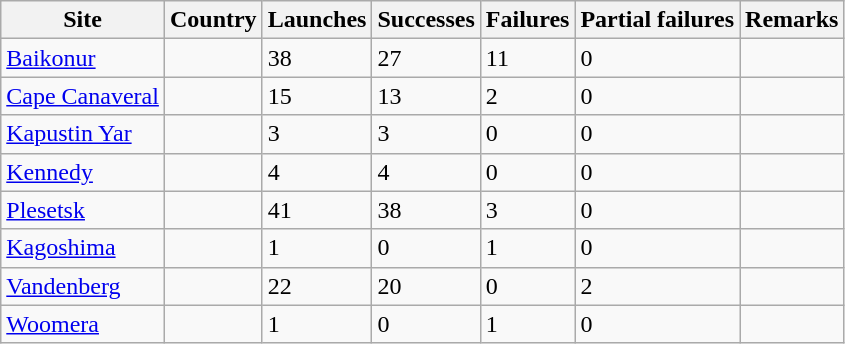<table class="wikitable sortable">
<tr>
<th>Site</th>
<th>Country</th>
<th>Launches</th>
<th>Successes</th>
<th>Failures</th>
<th>Partial failures</th>
<th>Remarks</th>
</tr>
<tr>
<td><a href='#'>Baikonur</a></td>
<td></td>
<td>38</td>
<td>27</td>
<td>11</td>
<td>0</td>
<td></td>
</tr>
<tr>
<td><a href='#'>Cape Canaveral</a></td>
<td></td>
<td>15</td>
<td>13</td>
<td>2</td>
<td>0</td>
<td></td>
</tr>
<tr>
<td><a href='#'>Kapustin Yar</a></td>
<td></td>
<td>3</td>
<td>3</td>
<td>0</td>
<td>0</td>
<td></td>
</tr>
<tr>
<td><a href='#'>Kennedy</a></td>
<td></td>
<td>4</td>
<td>4</td>
<td>0</td>
<td>0</td>
<td></td>
</tr>
<tr>
<td><a href='#'>Plesetsk</a></td>
<td></td>
<td>41</td>
<td>38</td>
<td>3</td>
<td>0</td>
<td></td>
</tr>
<tr>
<td><a href='#'>Kagoshima</a></td>
<td></td>
<td>1</td>
<td>0</td>
<td>1</td>
<td>0</td>
<td></td>
</tr>
<tr>
<td><a href='#'>Vandenberg</a></td>
<td></td>
<td>22</td>
<td>20</td>
<td>0</td>
<td>2</td>
<td></td>
</tr>
<tr>
<td><a href='#'>Woomera</a></td>
<td></td>
<td>1</td>
<td>0</td>
<td>1</td>
<td>0</td>
<td></td>
</tr>
</table>
